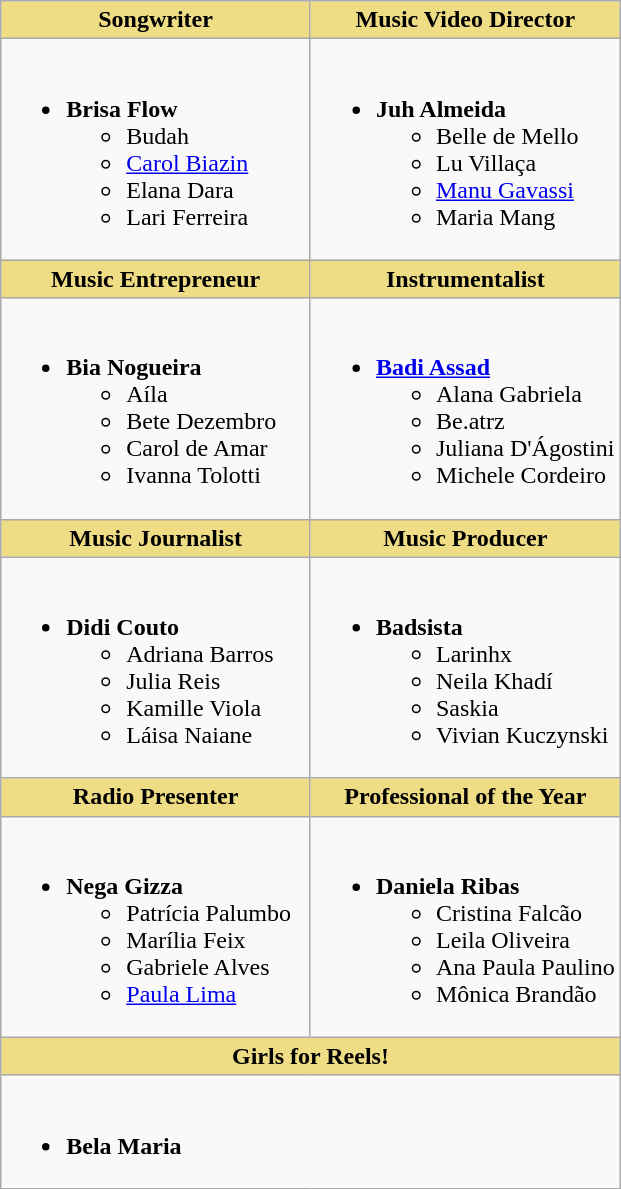<table class="wikitable" style="width=">
<tr>
<th scope="col" style="background:#EEDD85; width:50%">Songwriter</th>
<th scope="col" style="background:#EEDD85; width:50%">Music Video Director</th>
</tr>
<tr>
<td style="vertical-align:top"><br><ul><li><strong>Brisa Flow</strong><ul><li>Budah</li><li><a href='#'>Carol Biazin</a></li><li>Elana Dara</li><li>Lari Ferreira</li></ul></li></ul></td>
<td style="vertical-align:top"><br><ul><li><strong>Juh Almeida</strong><ul><li>Belle de Mello</li><li>Lu Villaça</li><li><a href='#'>Manu Gavassi</a></li><li>Maria Mang</li></ul></li></ul></td>
</tr>
<tr>
<th scope="col" style="background:#EEDD85; width:50%">Music Entrepreneur</th>
<th scope="col" style="background:#EEDD85; width:50%">Instrumentalist</th>
</tr>
<tr>
<td style="vertical-align:top"><br><ul><li><strong>Bia Nogueira</strong><ul><li>Aíla</li><li>Bete Dezembro</li><li>Carol de Amar</li><li>Ivanna Tolotti</li></ul></li></ul></td>
<td style="vertical-align:top"><br><ul><li><strong><a href='#'>Badi Assad</a></strong><ul><li>Alana Gabriela</li><li>Be.atrz</li><li>Juliana D'Ágostini</li><li>Michele Cordeiro</li></ul></li></ul></td>
</tr>
<tr>
<th scope="col" style="background:#EEDD85; width:50%">Music Journalist</th>
<th scope="col" style="background:#EEDD85; width:50%">Music Producer</th>
</tr>
<tr>
<td style="vertical-align:top"><br><ul><li><strong>Didi Couto</strong><ul><li>Adriana Barros</li><li>Julia Reis</li><li>Kamille Viola</li><li>Láisa Naiane</li></ul></li></ul></td>
<td style="vertical-align:top"><br><ul><li><strong>Badsista</strong><ul><li>Larinhx</li><li>Neila Khadí</li><li>Saskia</li><li>Vivian Kuczynski</li></ul></li></ul></td>
</tr>
<tr>
<th scope="col" style="background:#EEDD85; width:50%">Radio Presenter</th>
<th scope="col" style="background:#EEDD85; width:50%">Professional of the Year</th>
</tr>
<tr>
<td style="vertical-align:top"><br><ul><li><strong>Nega Gizza</strong><ul><li>Patrícia Palumbo</li><li>Marília Feix</li><li>Gabriele Alves</li><li><a href='#'>Paula Lima</a></li></ul></li></ul></td>
<td style="vertical-align:top"><br><ul><li><strong>Daniela Ribas</strong><ul><li>Cristina Falcão</li><li>Leila Oliveira</li><li>Ana Paula Paulino</li><li>Mônica Brandão</li></ul></li></ul></td>
</tr>
<tr>
<th colspan="2" scope="col" style="background:#EEDD85; width:50%">Girls for Reels!</th>
</tr>
<tr>
<td colspan="2" style="vertical-align:top"><br><ul><li><strong>Bela Maria</strong></li></ul></td>
</tr>
</table>
